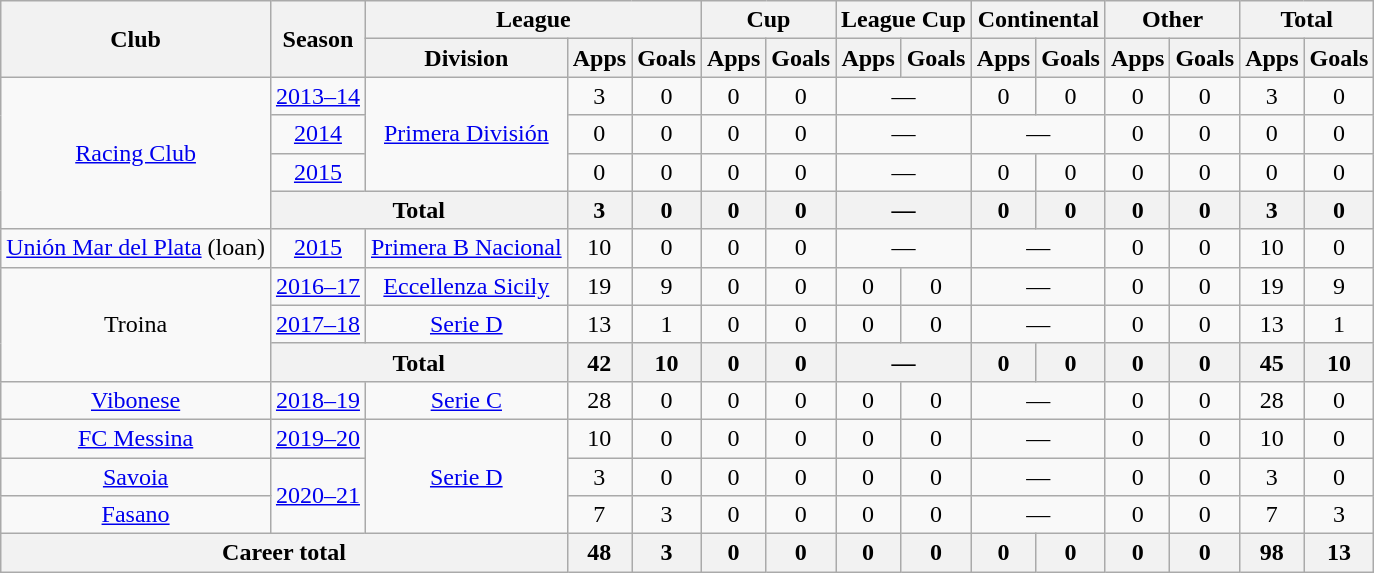<table class="wikitable" style="text-align:center">
<tr>
<th rowspan="2">Club</th>
<th rowspan="2">Season</th>
<th colspan="3">League</th>
<th colspan="2">Cup</th>
<th colspan="2">League Cup</th>
<th colspan="2">Continental</th>
<th colspan="2">Other</th>
<th colspan="2">Total</th>
</tr>
<tr>
<th>Division</th>
<th>Apps</th>
<th>Goals</th>
<th>Apps</th>
<th>Goals</th>
<th>Apps</th>
<th>Goals</th>
<th>Apps</th>
<th>Goals</th>
<th>Apps</th>
<th>Goals</th>
<th>Apps</th>
<th>Goals</th>
</tr>
<tr>
<td rowspan="4"><a href='#'>Racing Club</a></td>
<td><a href='#'>2013–14</a></td>
<td rowspan="3"><a href='#'>Primera División</a></td>
<td>3</td>
<td>0</td>
<td>0</td>
<td>0</td>
<td colspan="2">—</td>
<td>0</td>
<td>0</td>
<td>0</td>
<td>0</td>
<td>3</td>
<td>0</td>
</tr>
<tr>
<td><a href='#'>2014</a></td>
<td>0</td>
<td>0</td>
<td>0</td>
<td>0</td>
<td colspan="2">—</td>
<td colspan="2">—</td>
<td>0</td>
<td>0</td>
<td>0</td>
<td>0</td>
</tr>
<tr>
<td><a href='#'>2015</a></td>
<td>0</td>
<td>0</td>
<td>0</td>
<td>0</td>
<td colspan="2">—</td>
<td>0</td>
<td>0</td>
<td>0</td>
<td>0</td>
<td>0</td>
<td>0</td>
</tr>
<tr>
<th colspan="2">Total</th>
<th>3</th>
<th>0</th>
<th>0</th>
<th>0</th>
<th colspan="2">—</th>
<th>0</th>
<th>0</th>
<th>0</th>
<th>0</th>
<th>3</th>
<th>0</th>
</tr>
<tr>
<td rowspan="1"><a href='#'>Unión Mar del Plata</a> (loan)</td>
<td><a href='#'>2015</a></td>
<td rowspan="1"><a href='#'>Primera B Nacional</a></td>
<td>10</td>
<td>0</td>
<td>0</td>
<td>0</td>
<td colspan="2">—</td>
<td colspan="2">—</td>
<td>0</td>
<td>0</td>
<td>10</td>
<td>0</td>
</tr>
<tr>
<td rowspan="3">Troina</td>
<td><a href='#'>2016–17</a></td>
<td rowspan="1"><a href='#'>Eccellenza Sicily</a></td>
<td>19</td>
<td>9</td>
<td>0</td>
<td>0</td>
<td>0</td>
<td>0</td>
<td colspan="2">—</td>
<td>0</td>
<td>0</td>
<td>19</td>
<td>9</td>
</tr>
<tr>
<td><a href='#'>2017–18</a></td>
<td rowspan="1"><a href='#'>Serie D</a></td>
<td>13</td>
<td>1</td>
<td>0</td>
<td>0</td>
<td>0</td>
<td>0</td>
<td colspan="2">—</td>
<td>0</td>
<td>0</td>
<td>13</td>
<td>1</td>
</tr>
<tr>
<th colspan="2">Total</th>
<th>42</th>
<th>10</th>
<th>0</th>
<th>0</th>
<th colspan="2">—</th>
<th>0</th>
<th>0</th>
<th>0</th>
<th>0</th>
<th>45</th>
<th>10</th>
</tr>
<tr>
<td rowspan="1"><a href='#'>Vibonese</a></td>
<td><a href='#'>2018–19</a></td>
<td rowspan="1"><a href='#'>Serie C</a></td>
<td>28</td>
<td>0</td>
<td>0</td>
<td>0</td>
<td>0</td>
<td>0</td>
<td colspan="2">—</td>
<td>0</td>
<td>0</td>
<td>28</td>
<td>0</td>
</tr>
<tr>
<td rowspan="1"><a href='#'>FC Messina</a></td>
<td><a href='#'>2019–20</a></td>
<td rowspan="3"><a href='#'>Serie D</a></td>
<td>10</td>
<td>0</td>
<td>0</td>
<td>0</td>
<td>0</td>
<td>0</td>
<td colspan="2">—</td>
<td>0</td>
<td>0</td>
<td>10</td>
<td>0</td>
</tr>
<tr>
<td rowspan="1"><a href='#'>Savoia</a></td>
<td rowspan="2"><a href='#'>2020–21</a></td>
<td>3</td>
<td>0</td>
<td>0</td>
<td>0</td>
<td>0</td>
<td>0</td>
<td colspan="2">—</td>
<td>0</td>
<td>0</td>
<td>3</td>
<td>0</td>
</tr>
<tr>
<td rowspan="1"><a href='#'>Fasano</a></td>
<td>7</td>
<td>3</td>
<td>0</td>
<td>0</td>
<td>0</td>
<td>0</td>
<td colspan="2">—</td>
<td>0</td>
<td>0</td>
<td>7</td>
<td>3</td>
</tr>
<tr>
<th colspan="3">Career total</th>
<th>48</th>
<th>3</th>
<th>0</th>
<th>0</th>
<th>0</th>
<th>0</th>
<th>0</th>
<th>0</th>
<th>0</th>
<th>0</th>
<th>98</th>
<th>13</th>
</tr>
</table>
